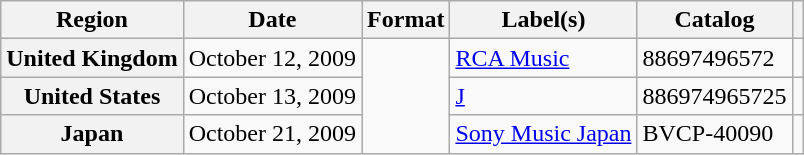<table class="wikitable plainrowheaders">
<tr>
<th scope="col">Region</th>
<th scope="col">Date</th>
<th scope="col">Format</th>
<th scope="col">Label(s)</th>
<th scope="col">Catalog</th>
<th scope="col"></th>
</tr>
<tr>
<th scope="row">United Kingdom</th>
<td>October 12, 2009</td>
<td rowspan="3"></td>
<td><a href='#'>RCA Music</a></td>
<td>88697496572</td>
<td align="center"></td>
</tr>
<tr>
<th scope="row">United States</th>
<td>October 13, 2009</td>
<td><a href='#'>J</a></td>
<td>886974965725</td>
<td align="center"></td>
</tr>
<tr>
<th scope="row">Japan</th>
<td>October 21, 2009</td>
<td><a href='#'>Sony Music Japan</a></td>
<td>BVCP-40090</td>
<td align="center"></td>
</tr>
</table>
